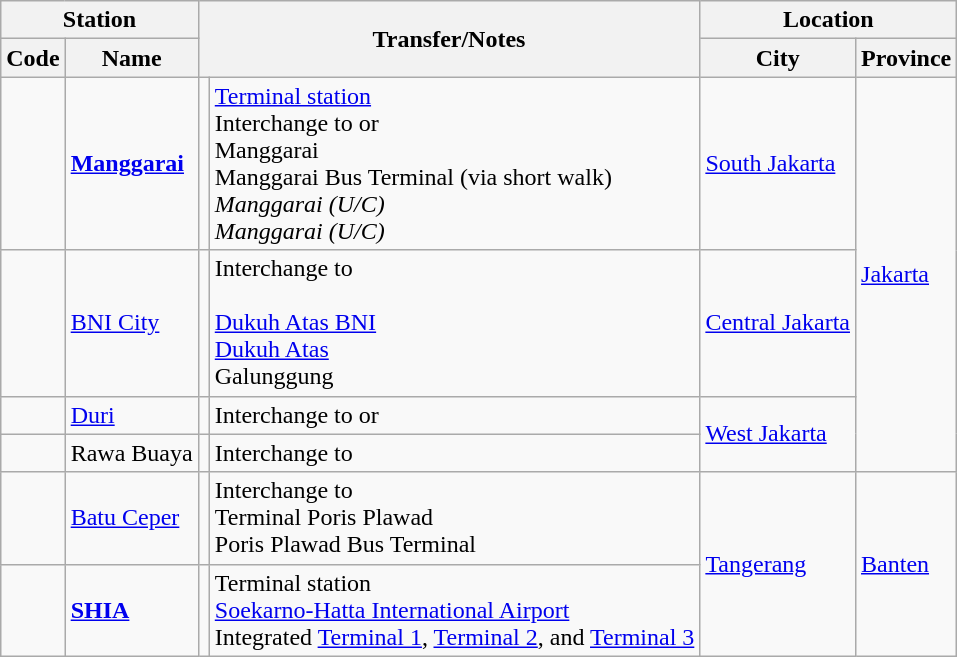<table class="wikitable">
<tr>
<th colspan="2"> Station</th>
<th colspan="2" rowspan="2">Transfer/Notes</th>
<th colspan="2">Location</th>
</tr>
<tr>
<th>Code</th>
<th>Name</th>
<th>City</th>
<th>Province</th>
</tr>
<tr>
<td>  </td>
<td><a href='#'><strong>Manggarai</strong></a></td>
<td></td>
<td><a href='#'>Terminal station</a><br>Interchange to  or <br>  Manggarai<br> Manggarai Bus Terminal (via short walk)<br> <em>Manggarai (U/C)</em><br> <em>Manggarai (U/C)</em></td>
<td><a href='#'>South Jakarta</a></td>
<td rowspan="4"><a href='#'>Jakarta</a></td>
</tr>
<tr>
<td> </td>
<td><a href='#'>BNI City</a></td>
<td></td>
<td>Interchange to <br> <br>  <a href='#'>Dukuh Atas BNI</a><br>  <a href='#'>Dukuh Atas</a><br>  Galunggung</td>
<td><a href='#'>Central Jakarta</a></td>
</tr>
<tr>
<td>  </td>
<td><a href='#'>Duri</a></td>
<td></td>
<td>Interchange to  or </td>
<td rowspan="2"><a href='#'>West Jakarta</a></td>
</tr>
<tr>
<td></td>
<td>Rawa Buaya</td>
<td></td>
<td>Interchange to </td>
</tr>
<tr>
<td> </td>
<td><a href='#'>Batu Ceper</a></td>
<td></td>
<td>Interchange to <br>  Terminal Poris Plawad<br> Poris Plawad Bus Terminal</td>
<td rowspan="2"><a href='#'>Tangerang</a></td>
<td rowspan="2"><a href='#'>Banten</a></td>
</tr>
<tr>
<td></td>
<td><a href='#'><strong>SHIA</strong></a></td>
<td></td>
<td>Terminal station<br> <a href='#'>Soekarno-Hatta International Airport</a><br> Integrated <a href='#'>Terminal 1</a>, <a href='#'>Terminal 2</a>, and <a href='#'>Terminal 3</a></td>
</tr>
</table>
